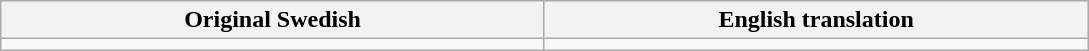<table class="wikitable">
<tr>
<th scope="col" width="355px">Original Swedish</th>
<th scope="col" width="355px">English translation</th>
</tr>
<tr>
<td></td>
<td></td>
</tr>
</table>
